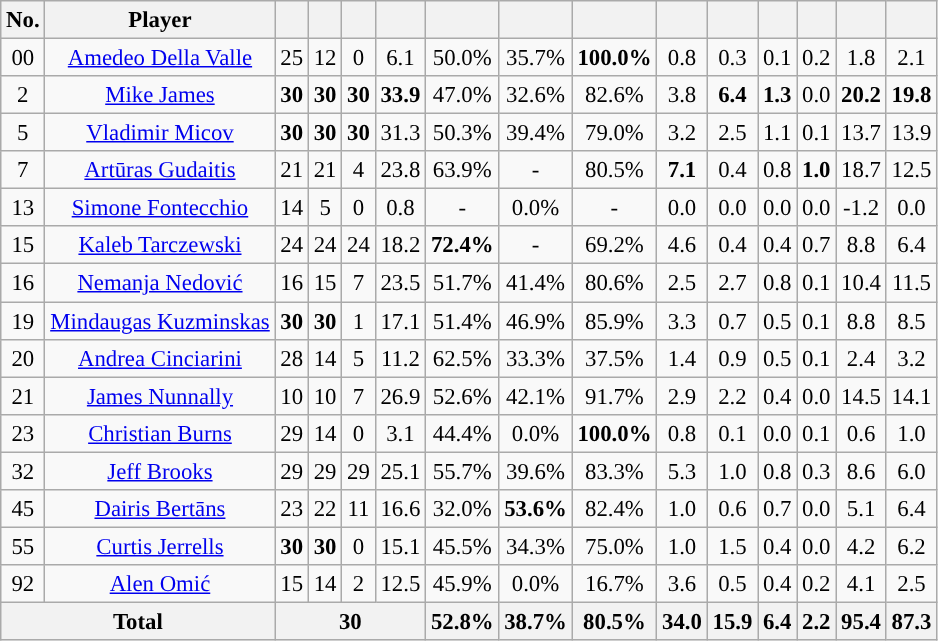<table class="wikitable sortable" style="text-align:center; font-size:95%">
<tr>
<th>No.</th>
<th>Player</th>
<th></th>
<th></th>
<th></th>
<th></th>
<th></th>
<th></th>
<th></th>
<th></th>
<th></th>
<th></th>
<th></th>
<th></th>
<th></th>
</tr>
<tr>
<td>00</td>
<td><a href='#'>Amedeo Della Valle</a></td>
<td>25</td>
<td>12</td>
<td>0</td>
<td>6.1</td>
<td>50.0%</td>
<td>35.7%</td>
<td><strong>100.0%</strong></td>
<td>0.8</td>
<td>0.3</td>
<td>0.1</td>
<td>0.2</td>
<td>1.8</td>
<td>2.1</td>
</tr>
<tr>
<td>2</td>
<td><a href='#'>Mike James</a></td>
<td><strong>30</strong></td>
<td><strong>30</strong></td>
<td><strong>30</strong></td>
<td><strong>33.9</strong></td>
<td>47.0%</td>
<td>32.6%</td>
<td>82.6%</td>
<td>3.8</td>
<td><strong>6.4</strong></td>
<td><strong>1.3</strong></td>
<td>0.0</td>
<td><strong>20.2</strong></td>
<td><strong>19.8</strong></td>
</tr>
<tr>
<td>5</td>
<td><a href='#'>Vladimir Micov</a></td>
<td><strong>30</strong></td>
<td><strong>30</strong></td>
<td><strong>30</strong></td>
<td>31.3</td>
<td>50.3%</td>
<td>39.4%</td>
<td>79.0%</td>
<td>3.2</td>
<td>2.5</td>
<td>1.1</td>
<td>0.1</td>
<td>13.7</td>
<td>13.9</td>
</tr>
<tr>
<td>7</td>
<td><a href='#'>Artūras Gudaitis</a></td>
<td>21</td>
<td>21</td>
<td>4</td>
<td>23.8</td>
<td>63.9%</td>
<td>-</td>
<td>80.5%</td>
<td><strong>7.1</strong></td>
<td>0.4</td>
<td>0.8</td>
<td><strong>1.0</strong></td>
<td>18.7</td>
<td>12.5</td>
</tr>
<tr>
<td>13</td>
<td><a href='#'>Simone Fontecchio</a></td>
<td>14</td>
<td>5</td>
<td>0</td>
<td>0.8</td>
<td>-</td>
<td>0.0%</td>
<td>-</td>
<td>0.0</td>
<td>0.0</td>
<td>0.0</td>
<td>0.0</td>
<td>-1.2</td>
<td>0.0</td>
</tr>
<tr>
<td>15</td>
<td><a href='#'>Kaleb Tarczewski</a></td>
<td>24</td>
<td>24</td>
<td>24</td>
<td>18.2</td>
<td><strong>72.4%</strong></td>
<td>-</td>
<td>69.2%</td>
<td>4.6</td>
<td>0.4</td>
<td>0.4</td>
<td>0.7</td>
<td>8.8</td>
<td>6.4</td>
</tr>
<tr>
<td>16</td>
<td><a href='#'>Nemanja Nedović</a></td>
<td>16</td>
<td>15</td>
<td>7</td>
<td>23.5</td>
<td>51.7%</td>
<td>41.4%</td>
<td>80.6%</td>
<td>2.5</td>
<td>2.7</td>
<td>0.8</td>
<td>0.1</td>
<td>10.4</td>
<td>11.5</td>
</tr>
<tr>
<td>19</td>
<td><a href='#'>Mindaugas Kuzminskas</a></td>
<td><strong>30</strong></td>
<td><strong>30</strong></td>
<td>1</td>
<td>17.1</td>
<td>51.4%</td>
<td>46.9%</td>
<td>85.9%</td>
<td>3.3</td>
<td>0.7</td>
<td>0.5</td>
<td>0.1</td>
<td>8.8</td>
<td>8.5</td>
</tr>
<tr>
<td>20</td>
<td><a href='#'>Andrea Cinciarini</a></td>
<td>28</td>
<td>14</td>
<td>5</td>
<td>11.2</td>
<td>62.5%</td>
<td>33.3%</td>
<td>37.5%</td>
<td>1.4</td>
<td>0.9</td>
<td>0.5</td>
<td>0.1</td>
<td>2.4</td>
<td>3.2</td>
</tr>
<tr>
<td>21</td>
<td><a href='#'>James Nunnally</a></td>
<td>10</td>
<td>10</td>
<td>7</td>
<td>26.9</td>
<td>52.6%</td>
<td>42.1%</td>
<td>91.7%</td>
<td>2.9</td>
<td>2.2</td>
<td>0.4</td>
<td>0.0</td>
<td>14.5</td>
<td>14.1</td>
</tr>
<tr>
<td>23</td>
<td><a href='#'>Christian Burns</a></td>
<td>29</td>
<td>14</td>
<td>0</td>
<td>3.1</td>
<td>44.4%</td>
<td>0.0%</td>
<td><strong>100.0%</strong></td>
<td>0.8</td>
<td>0.1</td>
<td>0.0</td>
<td>0.1</td>
<td>0.6</td>
<td>1.0</td>
</tr>
<tr>
<td>32</td>
<td><a href='#'>Jeff Brooks</a></td>
<td>29</td>
<td>29</td>
<td>29</td>
<td>25.1</td>
<td>55.7%</td>
<td>39.6%</td>
<td>83.3%</td>
<td>5.3</td>
<td>1.0</td>
<td>0.8</td>
<td>0.3</td>
<td>8.6</td>
<td>6.0</td>
</tr>
<tr>
<td>45</td>
<td><a href='#'>Dairis Bertāns</a></td>
<td>23</td>
<td>22</td>
<td>11</td>
<td>16.6</td>
<td>32.0%</td>
<td><strong>53.6%</strong></td>
<td>82.4%</td>
<td>1.0</td>
<td>0.6</td>
<td>0.7</td>
<td>0.0</td>
<td>5.1</td>
<td>6.4</td>
</tr>
<tr>
<td>55</td>
<td><a href='#'>Curtis Jerrells</a></td>
<td><strong>30</strong></td>
<td><strong>30</strong></td>
<td>0</td>
<td>15.1</td>
<td>45.5%</td>
<td>34.3%</td>
<td>75.0%</td>
<td>1.0</td>
<td>1.5</td>
<td>0.4</td>
<td>0.0</td>
<td>4.2</td>
<td>6.2</td>
</tr>
<tr>
<td>92</td>
<td><a href='#'>Alen Omić</a></td>
<td>15</td>
<td>14</td>
<td>2</td>
<td>12.5</td>
<td>45.9%</td>
<td>0.0%</td>
<td>16.7%</td>
<td>3.6</td>
<td>0.5</td>
<td>0.4</td>
<td>0.2</td>
<td>4.1</td>
<td>2.5</td>
</tr>
<tr class="sortbottom">
<th colspan=2>Total</th>
<th colspan=4>30</th>
<th>52.8%</th>
<th>38.7%</th>
<th>80.5%</th>
<th>34.0</th>
<th>15.9</th>
<th>6.4</th>
<th>2.2</th>
<th>95.4</th>
<th>87.3</th>
</tr>
</table>
